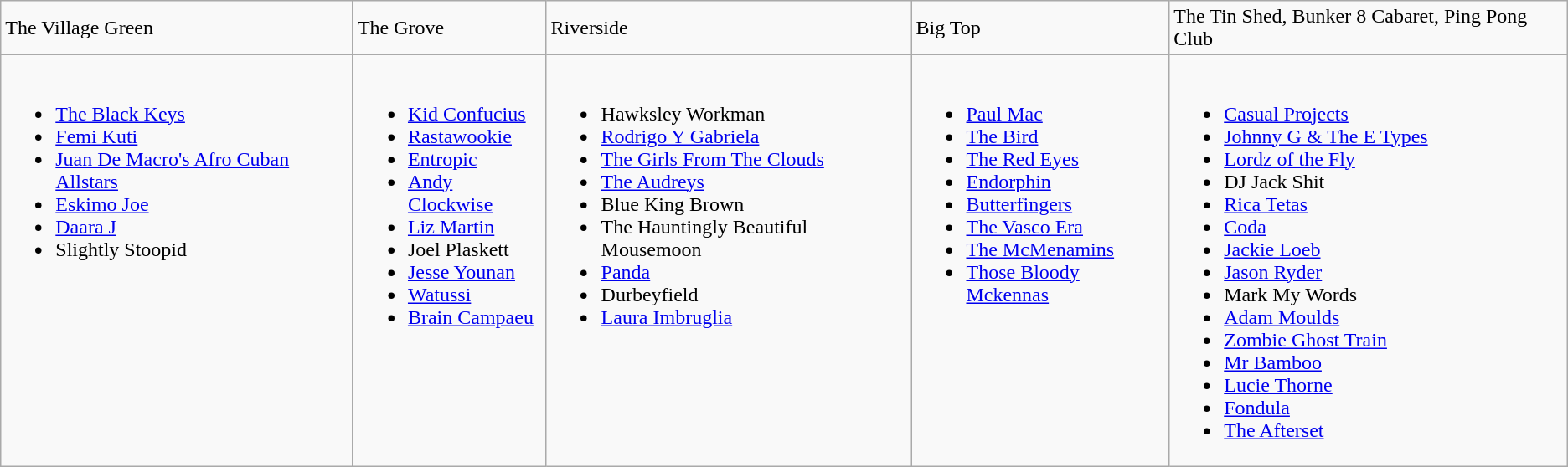<table class="wikitable">
<tr>
<td>The Village Green</td>
<td>The Grove</td>
<td>Riverside</td>
<td>Big Top</td>
<td>The Tin Shed, Bunker 8 Cabaret, Ping Pong Club</td>
</tr>
<tr valign="top">
<td><br><ul><li><a href='#'>The Black Keys</a></li><li><a href='#'>Femi Kuti</a></li><li><a href='#'>Juan De Macro's Afro Cuban Allstars</a></li><li><a href='#'>Eskimo Joe</a></li><li><a href='#'>Daara J</a></li><li>Slightly Stoopid</li></ul></td>
<td><br><ul><li><a href='#'>Kid Confucius</a></li><li><a href='#'>Rastawookie</a></li><li><a href='#'>Entropic</a></li><li><a href='#'>Andy Clockwise</a></li><li><a href='#'>Liz Martin</a></li><li>Joel Plaskett</li><li><a href='#'>Jesse Younan</a></li><li><a href='#'>Watussi</a></li><li><a href='#'>Brain Campaeu</a></li></ul></td>
<td><br><ul><li>Hawksley Workman</li><li><a href='#'>Rodrigo Y Gabriela</a></li><li><a href='#'>The Girls From The Clouds</a></li><li><a href='#'>The Audreys</a></li><li>Blue King Brown</li><li>The Hauntingly Beautiful Mousemoon</li><li><a href='#'>Panda</a></li><li>Durbeyfield</li><li><a href='#'>Laura Imbruglia</a></li></ul></td>
<td><br><ul><li><a href='#'>Paul Mac</a></li><li><a href='#'>The Bird</a></li><li><a href='#'>The Red Eyes</a></li><li><a href='#'>Endorphin</a></li><li><a href='#'>Butterfingers</a></li><li><a href='#'>The Vasco Era</a></li><li><a href='#'>The McMenamins</a></li><li><a href='#'>Those Bloody Mckennas</a></li></ul></td>
<td><br><ul><li><a href='#'>Casual Projects</a></li><li><a href='#'>Johnny G & The E Types</a></li><li><a href='#'>Lordz of the Fly</a></li><li>DJ Jack Shit</li><li><a href='#'>Rica Tetas</a></li><li><a href='#'>Coda</a></li><li><a href='#'>Jackie Loeb</a></li><li><a href='#'>Jason Ryder</a></li><li>Mark My Words</li><li><a href='#'>Adam Moulds</a></li><li><a href='#'>Zombie Ghost Train</a></li><li><a href='#'>Mr Bamboo</a></li><li><a href='#'>Lucie Thorne</a></li><li><a href='#'>Fondula</a></li><li><a href='#'>The Afterset</a></li></ul></td>
</tr>
</table>
